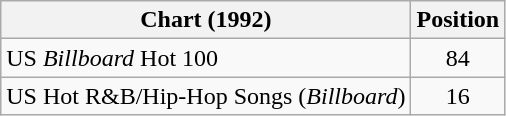<table class="wikitable sortable">
<tr>
<th>Chart (1992)</th>
<th>Position</th>
</tr>
<tr>
<td>US <em>Billboard</em> Hot 100</td>
<td align="center">84</td>
</tr>
<tr>
<td>US Hot R&B/Hip-Hop Songs (<em>Billboard</em>)</td>
<td align="center">16</td>
</tr>
</table>
